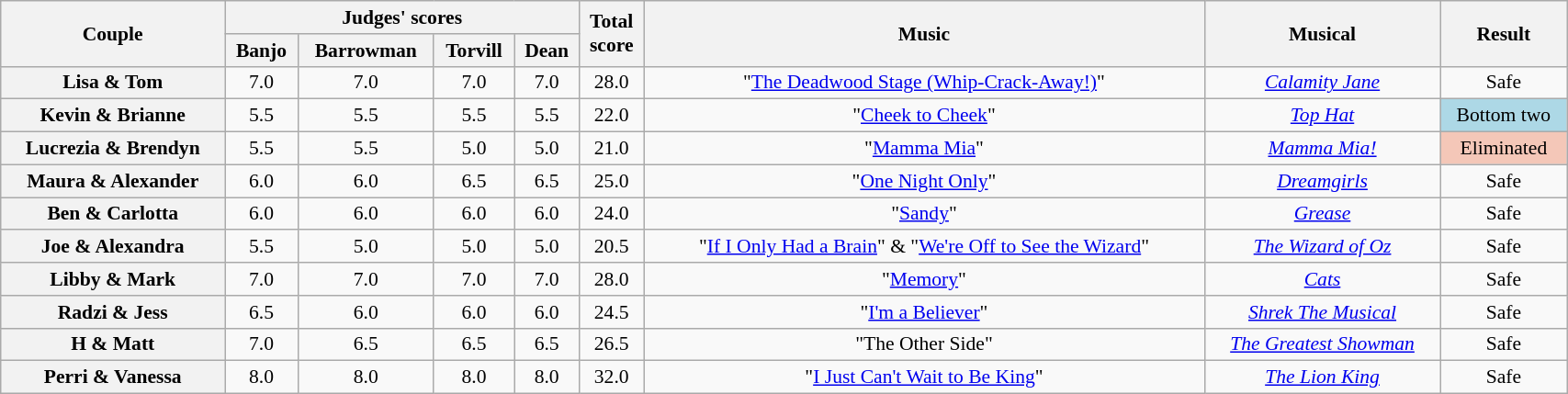<table class="wikitable sortable" style="text-align:center; font-size:90%; width:90%">
<tr>
<th scope="col" rowspan=2>Couple</th>
<th scope="col" colspan=4 class="unsortable">Judges' scores</th>
<th scope="col" rowspan=2>Total<br>score</th>
<th scope="col" rowspan=2 class="unsortable">Music</th>
<th scope="col" rowspan=2 class="unsortable">Musical</th>
<th scope="col" rowspan=2 class="unsortable">Result</th>
</tr>
<tr>
<th class="unsortable">Banjo</th>
<th class="unsortable">Barrowman</th>
<th class="unsortable">Torvill</th>
<th class="unsortable">Dean</th>
</tr>
<tr>
<th scope="row">Lisa & Tom</th>
<td>7.0</td>
<td>7.0</td>
<td>7.0</td>
<td>7.0</td>
<td>28.0</td>
<td>"<a href='#'>The Deadwood Stage (Whip-Crack-Away!)</a>"</td>
<td><em><a href='#'>Calamity Jane</a></em></td>
<td>Safe</td>
</tr>
<tr>
<th scope="row">Kevin & Brianne</th>
<td>5.5</td>
<td>5.5</td>
<td>5.5</td>
<td>5.5</td>
<td>22.0</td>
<td>"<a href='#'>Cheek to Cheek</a>"</td>
<td><em><a href='#'>Top Hat</a></em></td>
<td bgcolor="lightblue">Bottom two</td>
</tr>
<tr>
<th scope="row">Lucrezia & Brendyn</th>
<td>5.5</td>
<td>5.5</td>
<td>5.0</td>
<td>5.0</td>
<td>21.0</td>
<td>"<a href='#'>Mamma Mia</a>"</td>
<td><em><a href='#'>Mamma Mia!</a></em></td>
<td bgcolor="f4c7b8">Eliminated</td>
</tr>
<tr>
<th scope="row">Maura & Alexander</th>
<td>6.0</td>
<td>6.0</td>
<td>6.5</td>
<td>6.5</td>
<td>25.0</td>
<td>"<a href='#'>One Night Only</a>"</td>
<td><em><a href='#'>Dreamgirls</a></em></td>
<td>Safe</td>
</tr>
<tr>
<th scope="row">Ben & Carlotta</th>
<td>6.0</td>
<td>6.0</td>
<td>6.0</td>
<td>6.0</td>
<td>24.0</td>
<td>"<a href='#'>Sandy</a>"</td>
<td><em><a href='#'>Grease</a></em></td>
<td>Safe</td>
</tr>
<tr>
<th scope="row">Joe & Alexandra</th>
<td>5.5</td>
<td>5.0</td>
<td>5.0</td>
<td>5.0</td>
<td>20.5</td>
<td>"<a href='#'>If I Only Had a Brain</a>" & "<a href='#'>We're Off to See the Wizard</a>"</td>
<td><em><a href='#'>The Wizard of Oz</a></em></td>
<td>Safe</td>
</tr>
<tr>
<th scope="row">Libby & Mark</th>
<td>7.0</td>
<td>7.0</td>
<td>7.0</td>
<td>7.0</td>
<td>28.0</td>
<td>"<a href='#'>Memory</a>"</td>
<td><em><a href='#'>Cats</a></em></td>
<td>Safe</td>
</tr>
<tr>
<th scope="row">Radzi & Jess</th>
<td>6.5</td>
<td>6.0</td>
<td>6.0</td>
<td>6.0</td>
<td>24.5</td>
<td>"<a href='#'>I'm a Believer</a>"</td>
<td><em><a href='#'>Shrek The Musical</a></em></td>
<td>Safe</td>
</tr>
<tr>
<th scope="row">H & Matt</th>
<td>7.0</td>
<td>6.5</td>
<td>6.5</td>
<td>6.5</td>
<td>26.5</td>
<td>"The Other Side"</td>
<td><em><a href='#'>The Greatest Showman</a></em></td>
<td>Safe</td>
</tr>
<tr>
<th scope="row">Perri & Vanessa</th>
<td>8.0</td>
<td>8.0</td>
<td>8.0</td>
<td>8.0</td>
<td>32.0</td>
<td>"<a href='#'>I Just Can't Wait to Be King</a>"</td>
<td><em><a href='#'>The Lion King</a></em></td>
<td>Safe</td>
</tr>
</table>
